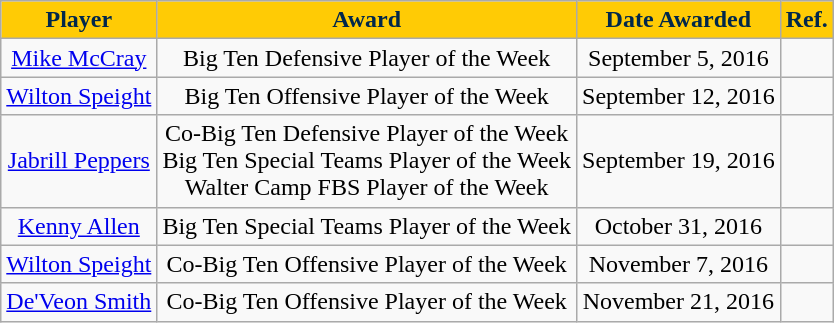<table class="wikitable sortable sortable" style="text-align: center">
<tr align=center>
<th style="background: #FFCB05; color: #00274C">Player</th>
<th style="background: #FFCB05; color: #00274C">Award</th>
<th style="background: #FFCB05; color: #00274C">Date Awarded</th>
<th style="background: #FFCB05; color: #00274C" class="unsortable">Ref.</th>
</tr>
<tr>
<td><a href='#'>Mike McCray</a></td>
<td>Big Ten Defensive Player of the Week</td>
<td>September 5, 2016</td>
<td></td>
</tr>
<tr>
<td><a href='#'>Wilton Speight</a></td>
<td>Big Ten Offensive Player of the Week</td>
<td>September 12, 2016</td>
<td></td>
</tr>
<tr>
<td><a href='#'>Jabrill Peppers</a></td>
<td>Co-Big Ten Defensive Player of the Week<br>Big Ten Special Teams Player of the Week<br>Walter Camp FBS Player of the Week</td>
<td>September 19, 2016</td>
<td></td>
</tr>
<tr>
<td><a href='#'>Kenny Allen</a></td>
<td>Big Ten Special Teams Player of the Week</td>
<td>October 31, 2016</td>
<td></td>
</tr>
<tr>
<td><a href='#'>Wilton Speight</a></td>
<td>Co-Big Ten Offensive Player of the Week</td>
<td>November 7, 2016</td>
<td></td>
</tr>
<tr>
<td><a href='#'>De'Veon Smith</a></td>
<td>Co-Big Ten Offensive Player of the Week</td>
<td>November 21, 2016</td>
<td></td>
</tr>
</table>
